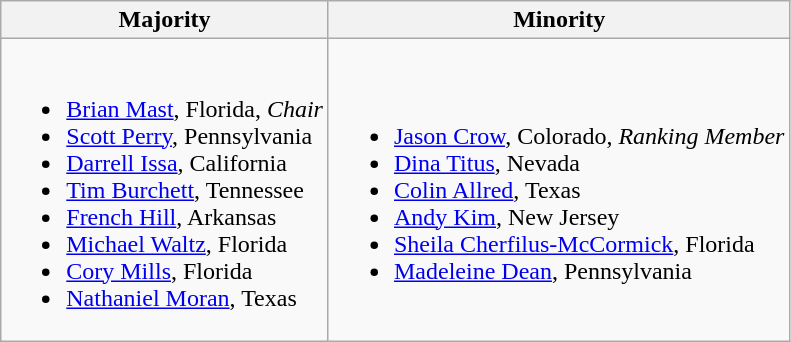<table class=wikitable>
<tr>
<th>Majority</th>
<th>Minority</th>
</tr>
<tr>
<td><br><ul><li><a href='#'>Brian Mast</a>, Florida, <em>Chair</em></li><li><a href='#'>Scott Perry</a>, Pennsylvania</li><li><a href='#'>Darrell Issa</a>, California</li><li><a href='#'>Tim Burchett</a>, Tennessee</li><li><a href='#'>French Hill</a>, Arkansas</li><li><a href='#'>Michael Waltz</a>, Florida</li><li><a href='#'>Cory Mills</a>, Florida</li><li><a href='#'>Nathaniel Moran</a>, Texas</li></ul></td>
<td><br><ul><li><a href='#'>Jason Crow</a>, Colorado, <em>Ranking Member</em></li><li><a href='#'>Dina Titus</a>, Nevada</li><li><a href='#'>Colin Allred</a>, Texas</li><li><a href='#'>Andy Kim</a>, New Jersey</li><li><a href='#'>Sheila Cherfilus-McCormick</a>, Florida</li><li><a href='#'>Madeleine Dean</a>, Pennsylvania</li></ul></td>
</tr>
</table>
